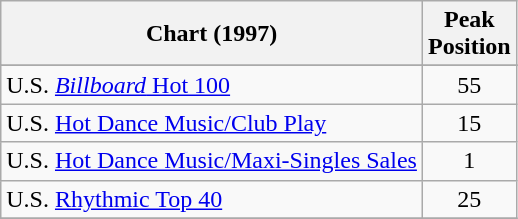<table class="wikitable">
<tr>
<th>Chart (1997)</th>
<th>Peak<br>Position</th>
</tr>
<tr>
</tr>
<tr>
<td>U.S. <a href='#'><em>Billboard</em> Hot 100</a></td>
<td align="center">55</td>
</tr>
<tr>
<td>U.S. <a href='#'>Hot Dance Music/Club Play</a></td>
<td align="center">15</td>
</tr>
<tr>
<td>U.S. <a href='#'>Hot Dance Music/Maxi-Singles Sales</a></td>
<td align="center">1</td>
</tr>
<tr>
<td>U.S. <a href='#'>Rhythmic Top 40</a></td>
<td align="center">25</td>
</tr>
<tr>
</tr>
</table>
